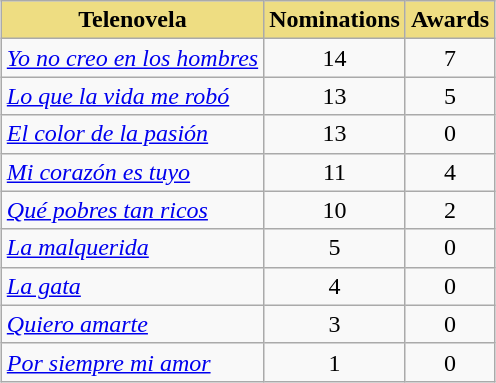<table class="wikitable sortable" style="margin:1em auto;">
<tr>
<th style="background-color:#EEDD82;">Telenovela</th>
<th style="background-color:#EEDD82;">Nominations</th>
<th style="background-color:#EEDD82;">Awards</th>
</tr>
<tr>
<td><em><a href='#'>Yo no creo en los hombres</a></em></td>
<td style="text-align:center;">14</td>
<td style="text-align:center;">7</td>
</tr>
<tr>
<td><em><a href='#'>Lo que la vida me robó</a></em></td>
<td style="text-align:center;">13</td>
<td style="text-align:center;">5</td>
</tr>
<tr>
<td><em><a href='#'>El color de la pasión</a></em></td>
<td style="text-align:center;">13</td>
<td style="text-align:center;">0</td>
</tr>
<tr>
<td><em><a href='#'>Mi corazón es tuyo</a></em></td>
<td style="text-align:center;">11</td>
<td style="text-align:center;">4</td>
</tr>
<tr>
<td><em><a href='#'>Qué pobres tan ricos</a></em></td>
<td style="text-align:center;">10</td>
<td style="text-align:center;">2</td>
</tr>
<tr>
<td><em><a href='#'>La malquerida</a></em></td>
<td style="text-align:center;">5</td>
<td style="text-align:center;">0</td>
</tr>
<tr>
<td><em><a href='#'>La gata</a></em></td>
<td style="text-align:center;">4</td>
<td style="text-align:center;">0</td>
</tr>
<tr>
<td><em><a href='#'>Quiero amarte</a></em></td>
<td style="text-align:center;">3</td>
<td style="text-align:center;">0</td>
</tr>
<tr>
<td><em><a href='#'>Por siempre mi amor</a></em></td>
<td style="text-align:center;">1</td>
<td style="text-align:center;">0</td>
</tr>
</table>
